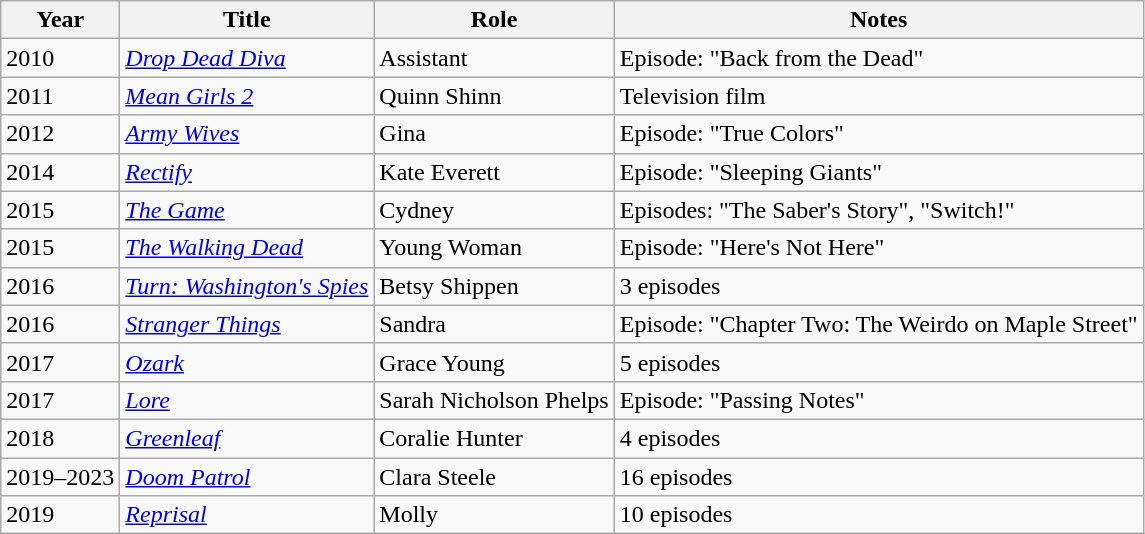<table class="wikitable sortable">
<tr>
<th>Year</th>
<th>Title</th>
<th>Role</th>
<th class="unsortable">Notes</th>
</tr>
<tr>
<td>2010</td>
<td><em><a href='#'>Drop Dead Diva</a></em></td>
<td>Assistant</td>
<td>Episode: "Back from the Dead"</td>
</tr>
<tr>
<td>2011</td>
<td><em><a href='#'>Mean Girls 2</a></em></td>
<td>Quinn Shinn</td>
<td>Television film</td>
</tr>
<tr>
<td>2012</td>
<td><em><a href='#'>Army Wives</a></em></td>
<td>Gina</td>
<td>Episode: "True Colors"</td>
</tr>
<tr>
<td>2014</td>
<td><em><a href='#'>Rectify</a></em></td>
<td>Kate Everett</td>
<td>Episode: "Sleeping Giants"</td>
</tr>
<tr>
<td>2015</td>
<td><em><a href='#'>The Game</a></em></td>
<td>Cydney</td>
<td>Episodes: "The Saber's Story", "Switch!"</td>
</tr>
<tr>
<td>2015</td>
<td><em><a href='#'>The Walking Dead</a></em></td>
<td>Young Woman</td>
<td>Episode: "Here's Not Here"</td>
</tr>
<tr>
<td>2016</td>
<td><em><a href='#'>Turn: Washington's Spies</a></em></td>
<td>Betsy Shippen</td>
<td>3 episodes</td>
</tr>
<tr>
<td>2016</td>
<td><em><a href='#'>Stranger Things</a></em></td>
<td>Sandra</td>
<td>Episode: "Chapter Two: The Weirdo on Maple Street"</td>
</tr>
<tr>
<td>2017</td>
<td><em><a href='#'>Ozark</a></em></td>
<td>Grace Young</td>
<td>5 episodes</td>
</tr>
<tr>
<td>2017</td>
<td><em><a href='#'>Lore</a></em></td>
<td>Sarah Nicholson Phelps</td>
<td>Episode: "Passing Notes"</td>
</tr>
<tr>
<td>2018</td>
<td><em><a href='#'>Greenleaf</a></em></td>
<td>Coralie Hunter</td>
<td>4 episodes</td>
</tr>
<tr>
<td>2019–2023</td>
<td><em><a href='#'>Doom Patrol</a></em></td>
<td>Clara Steele</td>
<td>16 episodes</td>
</tr>
<tr>
<td>2019</td>
<td><em><a href='#'>Reprisal</a></em></td>
<td>Molly</td>
<td>10 episodes</td>
</tr>
</table>
